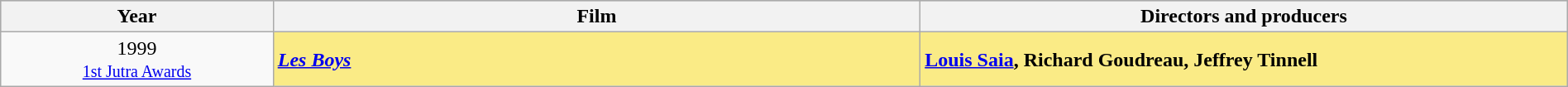<table class="wikitable" style="width:100%;">
<tr style="background:#bebebe;">
<th style="width:8%;">Year</th>
<th style="width:19%;">Film</th>
<th style="width:19%;">Directors and producers</th>
</tr>
<tr>
<td align="center">1999 <br> <small><a href='#'>1st Jutra Awards</a></small></td>
<td style="background:#FAEB86"><strong><em><a href='#'>Les Boys</a></em></strong></td>
<td style="background:#FAEB86"><strong><a href='#'>Louis Saia</a>, Richard Goudreau, Jeffrey Tinnell</strong></td>
</tr>
</table>
